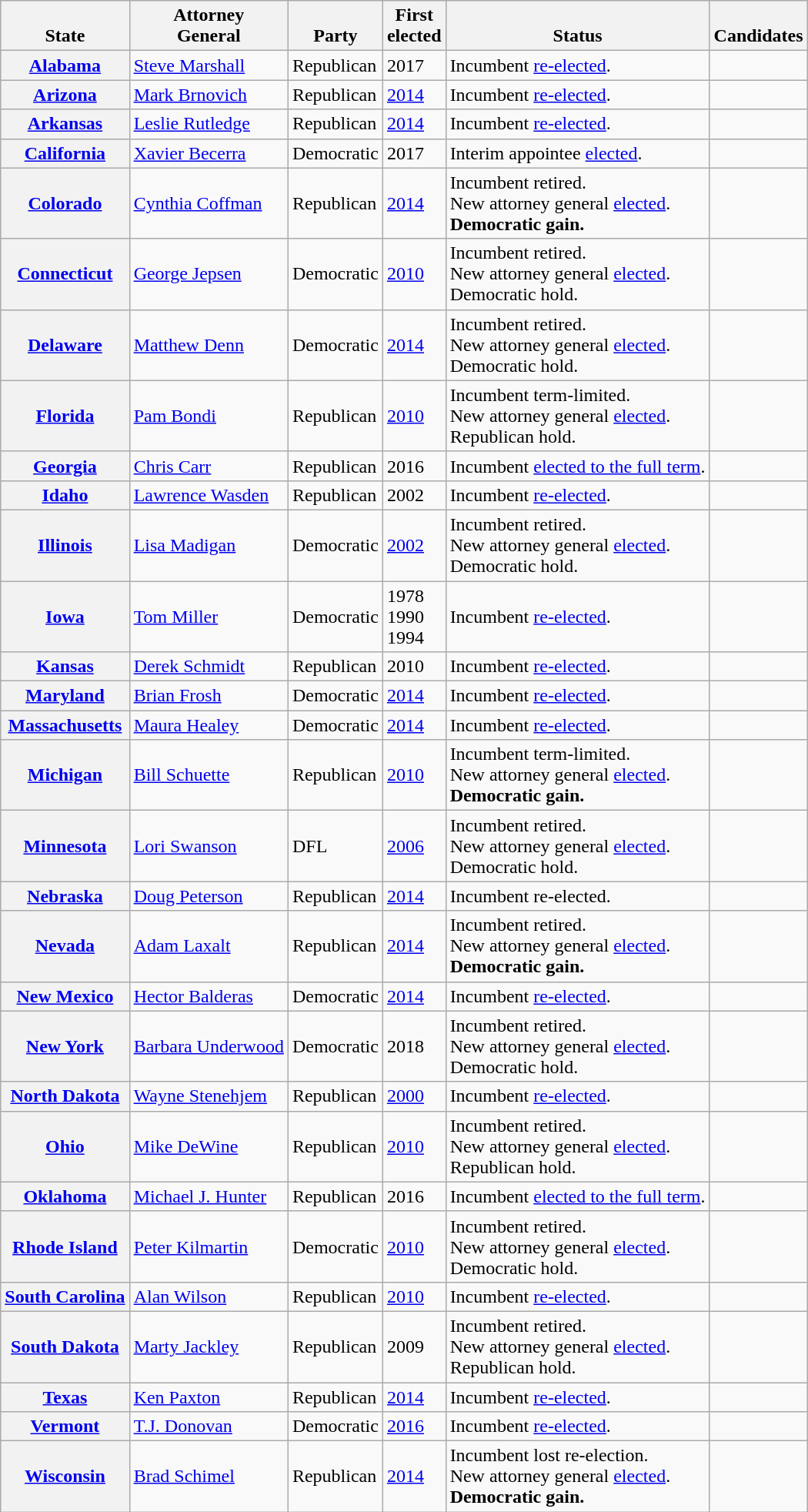<table class="wikitable sortable">
<tr valign=bottom>
<th>State</th>
<th>Attorney<br>General</th>
<th>Party</th>
<th>First<br>elected</th>
<th>Status</th>
<th>Candidates</th>
</tr>
<tr>
<th><a href='#'>Alabama</a></th>
<td><a href='#'>Steve Marshall</a></td>
<td>Republican</td>
<td>2017</td>
<td>Incumbent <a href='#'>re-elected</a>.</td>
<td nowrap></td>
</tr>
<tr>
<th><a href='#'>Arizona</a></th>
<td><a href='#'>Mark Brnovich</a></td>
<td>Republican</td>
<td><a href='#'>2014</a></td>
<td>Incumbent <a href='#'>re-elected</a>.</td>
<td nowrap></td>
</tr>
<tr>
<th><a href='#'>Arkansas</a></th>
<td><a href='#'>Leslie Rutledge</a></td>
<td>Republican</td>
<td><a href='#'>2014</a></td>
<td>Incumbent <a href='#'>re-elected</a>.</td>
<td nowrap></td>
</tr>
<tr>
<th><a href='#'>California</a></th>
<td><a href='#'>Xavier Becerra</a></td>
<td>Democratic</td>
<td>2017</td>
<td>Interim appointee <a href='#'>elected</a>.</td>
<td nowrap></td>
</tr>
<tr>
<th><a href='#'>Colorado</a></th>
<td><a href='#'>Cynthia Coffman</a></td>
<td>Republican</td>
<td><a href='#'>2014</a></td>
<td>Incumbent retired.<br>New attorney general <a href='#'>elected</a>.<br><strong>Democratic gain.</strong></td>
<td nowrap></td>
</tr>
<tr>
<th><a href='#'>Connecticut</a></th>
<td><a href='#'>George Jepsen</a></td>
<td>Democratic</td>
<td><a href='#'>2010</a></td>
<td>Incumbent retired.<br>New attorney general <a href='#'>elected</a>.<br>Democratic hold.</td>
<td nowrap></td>
</tr>
<tr>
<th><a href='#'>Delaware</a></th>
<td><a href='#'>Matthew Denn</a></td>
<td>Democratic</td>
<td><a href='#'>2014</a></td>
<td>Incumbent retired.<br>New attorney general <a href='#'>elected</a>.<br>Democratic hold.</td>
<td nowrap></td>
</tr>
<tr>
<th><a href='#'>Florida</a></th>
<td><a href='#'>Pam Bondi</a></td>
<td>Republican</td>
<td><a href='#'>2010</a></td>
<td>Incumbent term-limited.<br>New attorney general <a href='#'>elected</a>.<br>Republican hold.</td>
<td nowrap></td>
</tr>
<tr>
<th><a href='#'>Georgia</a></th>
<td><a href='#'>Chris Carr</a></td>
<td>Republican</td>
<td>2016</td>
<td>Incumbent <a href='#'>elected to the full term</a>.</td>
<td nowrap></td>
</tr>
<tr>
<th><a href='#'>Idaho</a></th>
<td><a href='#'>Lawrence Wasden</a></td>
<td>Republican</td>
<td>2002</td>
<td>Incumbent <a href='#'>re-elected</a>.</td>
<td nowrap></td>
</tr>
<tr>
<th><a href='#'>Illinois</a></th>
<td><a href='#'>Lisa Madigan</a></td>
<td>Democratic</td>
<td><a href='#'>2002</a></td>
<td>Incumbent retired.<br>New attorney general <a href='#'>elected</a>.<br>Democratic hold.</td>
<td nowrap></td>
</tr>
<tr>
<th><a href='#'>Iowa</a></th>
<td><a href='#'>Tom Miller</a></td>
<td>Democratic</td>
<td>1978<br>1990 <br>1994</td>
<td>Incumbent <a href='#'>re-elected</a>.</td>
<td nowrap></td>
</tr>
<tr>
<th><a href='#'>Kansas</a></th>
<td><a href='#'>Derek Schmidt</a></td>
<td>Republican</td>
<td>2010</td>
<td>Incumbent <a href='#'>re-elected</a>.</td>
<td nowrap></td>
</tr>
<tr>
<th><a href='#'>Maryland</a></th>
<td><a href='#'>Brian Frosh</a></td>
<td>Democratic</td>
<td><a href='#'>2014</a></td>
<td>Incumbent <a href='#'>re-elected</a>.</td>
<td nowrap></td>
</tr>
<tr>
<th><a href='#'>Massachusetts</a></th>
<td><a href='#'>Maura Healey</a></td>
<td>Democratic</td>
<td><a href='#'>2014</a></td>
<td>Incumbent <a href='#'>re-elected</a>.</td>
<td nowrap></td>
</tr>
<tr>
<th><a href='#'>Michigan</a></th>
<td><a href='#'>Bill Schuette</a></td>
<td>Republican</td>
<td><a href='#'>2010</a></td>
<td>Incumbent term-limited.<br>New attorney general <a href='#'>elected</a>.<br><strong>Democratic gain.</strong></td>
<td nowrap></td>
</tr>
<tr>
<th><a href='#'>Minnesota</a></th>
<td><a href='#'>Lori Swanson</a></td>
<td>DFL</td>
<td><a href='#'>2006</a></td>
<td>Incumbent retired.<br>New attorney general <a href='#'>elected</a>.<br>Democratic hold.</td>
<td nowrap></td>
</tr>
<tr>
<th><a href='#'>Nebraska</a></th>
<td><a href='#'>Doug Peterson</a></td>
<td>Republican</td>
<td><a href='#'>2014</a></td>
<td>Incumbent re-elected.</td>
<td nowrap></td>
</tr>
<tr>
<th><a href='#'>Nevada</a></th>
<td><a href='#'>Adam Laxalt</a></td>
<td>Republican</td>
<td><a href='#'>2014</a></td>
<td>Incumbent retired.<br>New attorney general <a href='#'>elected</a>.<br><strong>Democratic gain.</strong></td>
<td nowrap></td>
</tr>
<tr>
<th><a href='#'>New Mexico</a></th>
<td><a href='#'>Hector Balderas</a></td>
<td>Democratic</td>
<td><a href='#'>2014</a></td>
<td>Incumbent <a href='#'>re-elected</a>.</td>
<td nowrap></td>
</tr>
<tr>
<th><a href='#'>New York</a></th>
<td><a href='#'>Barbara Underwood</a></td>
<td>Democratic</td>
<td>2018</td>
<td>Incumbent retired.<br>New attorney general <a href='#'>elected</a>.<br>Democratic hold.</td>
<td nowrap></td>
</tr>
<tr>
<th><a href='#'>North Dakota</a></th>
<td><a href='#'>Wayne Stenehjem</a></td>
<td>Republican</td>
<td><a href='#'>2000</a></td>
<td>Incumbent <a href='#'>re-elected</a>.</td>
<td nowrap></td>
</tr>
<tr>
<th><a href='#'>Ohio</a></th>
<td><a href='#'>Mike DeWine</a></td>
<td>Republican</td>
<td><a href='#'>2010</a></td>
<td>Incumbent retired.<br>New attorney general <a href='#'>elected</a>.<br>Republican hold.</td>
<td nowrap></td>
</tr>
<tr>
<th><a href='#'>Oklahoma</a></th>
<td><a href='#'>Michael J. Hunter</a></td>
<td>Republican</td>
<td>2016</td>
<td>Incumbent <a href='#'>elected to the full term</a>.</td>
<td nowrap></td>
</tr>
<tr>
<th><a href='#'>Rhode Island</a></th>
<td><a href='#'>Peter Kilmartin</a></td>
<td>Democratic</td>
<td><a href='#'>2010</a></td>
<td>Incumbent retired.<br>New attorney general <a href='#'>elected</a>.<br>Democratic hold.</td>
<td nowrap></td>
</tr>
<tr>
<th><a href='#'>South Carolina</a></th>
<td><a href='#'>Alan Wilson</a></td>
<td>Republican</td>
<td><a href='#'>2010</a></td>
<td>Incumbent <a href='#'>re-elected</a>.</td>
<td nowrap></td>
</tr>
<tr>
<th><a href='#'>South Dakota</a></th>
<td><a href='#'>Marty Jackley</a></td>
<td>Republican</td>
<td>2009</td>
<td>Incumbent retired.<br>New attorney general <a href='#'>elected</a>.<br>Republican hold.</td>
<td nowrap></td>
</tr>
<tr>
<th><a href='#'>Texas</a></th>
<td><a href='#'>Ken Paxton</a></td>
<td>Republican</td>
<td><a href='#'>2014</a></td>
<td>Incumbent <a href='#'>re-elected</a>.</td>
<td nowrap></td>
</tr>
<tr>
<th><a href='#'>Vermont</a></th>
<td><a href='#'>T.J. Donovan</a></td>
<td>Democratic</td>
<td><a href='#'>2016</a></td>
<td>Incumbent <a href='#'>re-elected</a>.</td>
<td nowrap></td>
</tr>
<tr>
<th><a href='#'>Wisconsin</a></th>
<td><a href='#'>Brad Schimel</a></td>
<td>Republican</td>
<td><a href='#'>2014</a></td>
<td>Incumbent lost re-election.<br>New attorney general <a href='#'>elected</a>.<br><strong>Democratic gain.</strong></td>
<td nowrap></td>
</tr>
</table>
